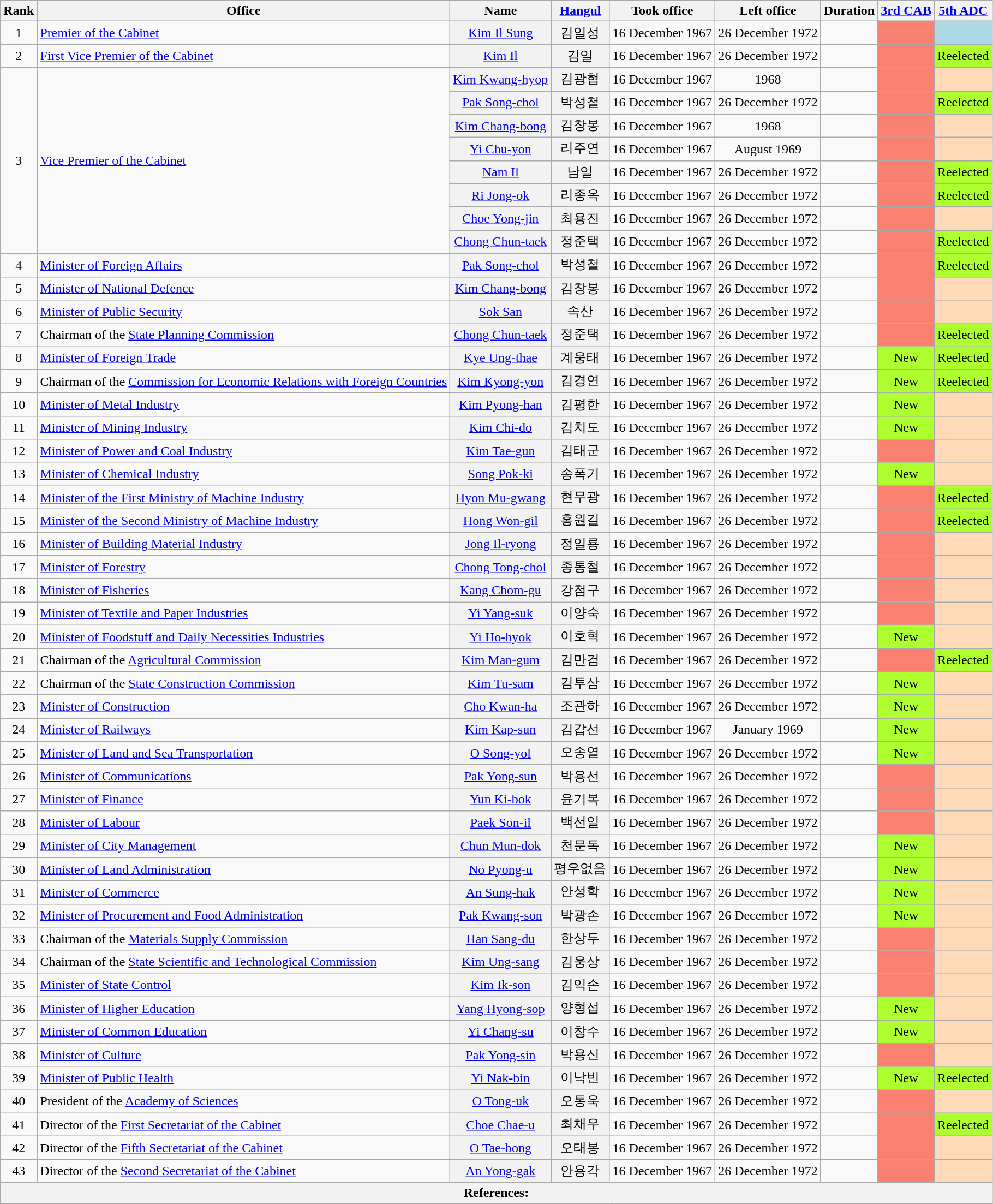<table class="wikitable sortable">
<tr>
<th>Rank</th>
<th>Office</th>
<th>Name</th>
<th class="unsortable"><a href='#'>Hangul</a></th>
<th>Took office</th>
<th>Left office</th>
<th>Duration</th>
<th><a href='#'>3rd CAB</a></th>
<th><a href='#'>5th ADC</a></th>
</tr>
<tr>
<td align="center">1</td>
<td><a href='#'>Premier of the Cabinet</a></td>
<th align="center" scope="row" style="font-weight:normal;"><a href='#'>Kim Il Sung</a></th>
<th align="center" scope="row" style="font-weight:normal;">김일성</th>
<td align="center">16 December 1967</td>
<td align="center">26 December 1972</td>
<td align="center"></td>
<td style="background: Salmon" align="center"></td>
<td data-sort-value="1" align="center" style="background: LightBlue"></td>
</tr>
<tr>
<td align="center">2</td>
<td><a href='#'>First Vice Premier of the Cabinet</a></td>
<th align="center" scope="row" style="font-weight:normal;"><a href='#'>Kim Il</a></th>
<th align="center" scope="row" style="font-weight:normal;">김일</th>
<td align="center">16 December 1967</td>
<td align="center">26 December 1972</td>
<td align="center"></td>
<td style="background: Salmon" align="center"></td>
<td align="center" style="background: GreenYellow">Reelected</td>
</tr>
<tr>
<td rowspan="8" align="center">3</td>
<td rowspan="8"><a href='#'>Vice Premier of the Cabinet</a></td>
<th align="center" scope="row" style="font-weight:normal;"><a href='#'>Kim Kwang-hyop</a></th>
<th align="center" scope="row" style="font-weight:normal;">김광협</th>
<td align="center">16 December 1967</td>
<td align="center">1968</td>
<td align="center"></td>
<td style="background: Salmon" align="center"></td>
<td style="background: PeachPuff" align="center"></td>
</tr>
<tr>
<th align="center" scope="row" style="font-weight:normal;"><a href='#'>Pak Song-chol</a></th>
<th align="center" scope="row" style="font-weight:normal;">박성철</th>
<td align="center">16 December 1967</td>
<td align="center">26 December 1972</td>
<td align="center"></td>
<td style="background: Salmon" align="center"></td>
<td align="center" style="background: GreenYellow">Reelected</td>
</tr>
<tr>
<th align="center" scope="row" style="font-weight:normal;"><a href='#'>Kim Chang-bong</a></th>
<th align="center" scope="row" style="font-weight:normal;">김창봉</th>
<td align="center">16 December 1967</td>
<td align="center">1968</td>
<td align="center"></td>
<td style="background: Salmon" align="center"></td>
<td style="background: PeachPuff" align="center"></td>
</tr>
<tr>
<th align="center" scope="row" style="font-weight:normal;"><a href='#'>Yi Chu-yon</a></th>
<th align="center" scope="row" style="font-weight:normal;">리주연</th>
<td align="center">16 December 1967</td>
<td align="center">August 1969</td>
<td align="center"></td>
<td style="background: Salmon" align="center"></td>
<td style="background: PeachPuff" align="center"></td>
</tr>
<tr>
<th align="center" scope="row" style="font-weight:normal;"><a href='#'>Nam Il</a></th>
<th align="center" scope="row" style="font-weight:normal;">남일</th>
<td align="center">16 December 1967</td>
<td align="center">26 December 1972</td>
<td align="center"></td>
<td style="background: Salmon" align="center"></td>
<td align="center" style="background: GreenYellow">Reelected</td>
</tr>
<tr>
<th align="center" scope="row" style="font-weight:normal;"><a href='#'>Ri Jong-ok</a></th>
<th align="center" scope="row" style="font-weight:normal;">리종옥</th>
<td align="center">16 December 1967</td>
<td align="center">26 December 1972</td>
<td align="center"></td>
<td style="background: Salmon" align="center"></td>
<td align="center" style="background: GreenYellow">Reelected</td>
</tr>
<tr>
<th align="center" scope="row" style="font-weight:normal;"><a href='#'>Choe Yong-jin</a></th>
<th align="center" scope="row" style="font-weight:normal;">최용진</th>
<td align="center">16 December 1967</td>
<td align="center">26 December 1972</td>
<td align="center"></td>
<td style="background: Salmon" align="center"></td>
<td style="background: PeachPuff" align="center"></td>
</tr>
<tr>
<th align="center" scope="row" style="font-weight:normal;"><a href='#'>Chong Chun-taek</a></th>
<th align="center" scope="row" style="font-weight:normal;">정준택</th>
<td align="center">16 December 1967</td>
<td align="center">26 December 1972</td>
<td align="center"></td>
<td style="background: Salmon" align="center"></td>
<td align="center" style="background: GreenYellow">Reelected</td>
</tr>
<tr>
<td align="center">4</td>
<td><a href='#'>Minister of Foreign Affairs</a></td>
<th align="center" scope="row" style="font-weight:normal;"><a href='#'>Pak Song-chol</a></th>
<th align="center" scope="row" style="font-weight:normal;">박성철</th>
<td align="center">16 December 1967</td>
<td align="center">26 December 1972</td>
<td align="center"></td>
<td style="background: Salmon" align="center"></td>
<td align="center" style="background: GreenYellow">Reelected</td>
</tr>
<tr>
<td align="center">5</td>
<td><a href='#'>Minister of National Defence</a></td>
<th align="center" scope="row" style="font-weight:normal;"><a href='#'>Kim Chang-bong</a></th>
<th align="center" scope="row" style="font-weight:normal;">김창봉</th>
<td align="center">16 December 1967</td>
<td align="center">26 December 1972</td>
<td align="center"></td>
<td style="background: Salmon" align="center"></td>
<td style="background: PeachPuff" align="center"></td>
</tr>
<tr>
<td align="center">6</td>
<td><a href='#'>Minister of Public Security</a></td>
<th align="center" scope="row" style="font-weight:normal;"><a href='#'>Sok San</a></th>
<th align="center" scope="row" style="font-weight:normal;">속산</th>
<td align="center">16 December 1967</td>
<td align="center">26 December 1972</td>
<td align="center"></td>
<td style="background: Salmon" align="center"></td>
<td style="background: PeachPuff" align="center"></td>
</tr>
<tr>
<td align="center">7</td>
<td>Chairman of the <a href='#'>State Planning Commission</a></td>
<th align="center" scope="row" style="font-weight:normal;"><a href='#'>Chong Chun-taek</a></th>
<th align="center" scope="row" style="font-weight:normal;">정준택</th>
<td align="center">16 December 1967</td>
<td align="center">26 December 1972</td>
<td align="center"></td>
<td style="background: Salmon" align="center"></td>
<td align="center" style="background: GreenYellow">Reelected</td>
</tr>
<tr>
<td align="center">8</td>
<td><a href='#'>Minister of Foreign Trade</a></td>
<th align="center" scope="row" style="font-weight:normal;"><a href='#'>Kye Ung-thae</a></th>
<th align="center" scope="row" style="font-weight:normal;">계웅태</th>
<td align="center">16 December 1967</td>
<td align="center">26 December 1972</td>
<td align="center"></td>
<td align="center" style="background: GreenYellow">New</td>
<td align="center" style="background: GreenYellow">Reelected</td>
</tr>
<tr>
<td align="center">9</td>
<td>Chairman of the <a href='#'>Commission for Economic Relations with Foreign Countries</a></td>
<th align="center" scope="row" style="font-weight:normal;"><a href='#'>Kim Kyong-yon</a></th>
<th align="center" scope="row" style="font-weight:normal;">김경연</th>
<td align="center">16 December 1967</td>
<td align="center">26 December 1972</td>
<td align="center"></td>
<td align="center" style="background: GreenYellow">New</td>
<td align="center" style="background: GreenYellow">Reelected</td>
</tr>
<tr>
<td align="center">10</td>
<td><a href='#'>Minister of Metal Industry</a></td>
<th align="center" scope="row" style="font-weight:normal;"><a href='#'>Kim Pyong-han</a></th>
<th align="center" scope="row" style="font-weight:normal;">김평한</th>
<td align="center">16 December 1967</td>
<td align="center">26 December 1972</td>
<td align="center"></td>
<td align="center" style="background: GreenYellow">New</td>
<td style="background: PeachPuff" align="center"></td>
</tr>
<tr>
<td align="center">11</td>
<td><a href='#'>Minister of Mining Industry</a></td>
<th align="center" scope="row" style="font-weight:normal;"><a href='#'>Kim Chi-do</a></th>
<th align="center" scope="row" style="font-weight:normal;">김치도</th>
<td align="center">16 December 1967</td>
<td align="center">26 December 1972</td>
<td align="center"></td>
<td align="center" style="background: GreenYellow">New</td>
<td style="background: PeachPuff" align="center"></td>
</tr>
<tr>
<td align="center">12</td>
<td><a href='#'>Minister of Power and Coal Industry</a></td>
<th align="center" scope="row" style="font-weight:normal;"><a href='#'>Kim Tae-gun</a></th>
<th align="center" scope="row" style="font-weight:normal;">김태군</th>
<td align="center">16 December 1967</td>
<td align="center">26 December 1972</td>
<td align="center"></td>
<td style="background: Salmon" align="center"></td>
<td style="background: PeachPuff" align="center"></td>
</tr>
<tr>
<td align="center">13</td>
<td><a href='#'>Minister of Chemical Industry</a></td>
<th align="center" scope="row" style="font-weight:normal;"><a href='#'>Song Pok-ki</a></th>
<th align="center" scope="row" style="font-weight:normal;">송폭기</th>
<td align="center">16 December 1967</td>
<td align="center">26 December 1972</td>
<td align="center"></td>
<td align="center" style="background: GreenYellow">New</td>
<td style="background: PeachPuff" align="center"></td>
</tr>
<tr>
<td align="center">14</td>
<td><a href='#'>Minister of the First Ministry of Machine Industry</a></td>
<th align="center" scope="row" style="font-weight:normal;"><a href='#'>Hyon Mu-gwang</a></th>
<th align="center" scope="row" style="font-weight:normal;">현무광</th>
<td align="center">16 December 1967</td>
<td align="center">26 December 1972</td>
<td align="center"></td>
<td style="background: Salmon" align="center"></td>
<td align="center" style="background: GreenYellow">Reelected</td>
</tr>
<tr>
<td align="center">15</td>
<td><a href='#'>Minister of the Second Ministry of Machine Industry</a></td>
<th align="center" scope="row" style="font-weight:normal;"><a href='#'>Hong Won-gil</a></th>
<th align="center" scope="row" style="font-weight:normal;">홍원길</th>
<td align="center">16 December 1967</td>
<td align="center">26 December 1972</td>
<td align="center"></td>
<td style="background: Salmon" align="center"></td>
<td align="center" style="background: GreenYellow">Reelected</td>
</tr>
<tr>
<td align="center">16</td>
<td><a href='#'>Minister of Building Material Industry</a></td>
<th align="center" scope="row" style="font-weight:normal;"><a href='#'>Jong Il-ryong</a></th>
<th align="center" scope="row" style="font-weight:normal;">정일룡</th>
<td align="center">16 December 1967</td>
<td align="center">26 December 1972</td>
<td align="center"></td>
<td style="background: Salmon" align="center"></td>
<td style="background: PeachPuff" align="center"></td>
</tr>
<tr>
<td align="center">17</td>
<td><a href='#'>Minister of Forestry</a></td>
<th align="center" scope="row" style="font-weight:normal;"><a href='#'>Chong Tong-chol</a></th>
<th align="center" scope="row" style="font-weight:normal;">종통철</th>
<td align="center">16 December 1967</td>
<td align="center">26 December 1972</td>
<td align="center"></td>
<td style="background: Salmon" align="center"></td>
<td style="background: PeachPuff" align="center"></td>
</tr>
<tr>
<td align="center">18</td>
<td><a href='#'>Minister of Fisheries</a></td>
<th align="center" scope="row" style="font-weight:normal;"><a href='#'>Kang Chom-gu</a></th>
<th align="center" scope="row" style="font-weight:normal;">강첨구</th>
<td align="center">16 December 1967</td>
<td align="center">26 December 1972</td>
<td align="center"></td>
<td style="background: Salmon" align="center"></td>
<td style="background: PeachPuff" align="center"></td>
</tr>
<tr>
<td align="center">19</td>
<td><a href='#'>Minister of Textile and Paper Industries</a></td>
<th align="center" scope="row" style="font-weight:normal;"><a href='#'>Yi Yang-suk</a></th>
<th align="center" scope="row" style="font-weight:normal;">이양숙</th>
<td align="center">16 December 1967</td>
<td align="center">26 December 1972</td>
<td align="center"></td>
<td style="background: Salmon" align="center"></td>
<td style="background: PeachPuff" align="center"></td>
</tr>
<tr>
<td align="center">20</td>
<td><a href='#'>Minister of Foodstuff and Daily Necessities Industries</a></td>
<th align="center" scope="row" style="font-weight:normal;"><a href='#'>Yi Ho-hyok</a></th>
<th align="center" scope="row" style="font-weight:normal;">이호혁</th>
<td align="center">16 December 1967</td>
<td align="center">26 December 1972</td>
<td align="center"></td>
<td align="center" style="background: GreenYellow">New</td>
<td style="background: PeachPuff" align="center"></td>
</tr>
<tr>
<td align="center">21</td>
<td>Chairman of the <a href='#'>Agricultural Commission</a></td>
<th align="center" scope="row" style="font-weight:normal;"><a href='#'>Kim Man-gum</a></th>
<th align="center" scope="row" style="font-weight:normal;">김만검</th>
<td align="center">16 December 1967</td>
<td align="center">26 December 1972</td>
<td align="center"></td>
<td style="background: Salmon" align="center"></td>
<td align="center" style="background: GreenYellow">Reelected</td>
</tr>
<tr>
<td align="center">22</td>
<td>Chairman of the <a href='#'>State Construction Commission</a></td>
<th align="center" scope="row" style="font-weight:normal;"><a href='#'>Kim Tu-sam</a></th>
<th align="center" scope="row" style="font-weight:normal;">김투삼</th>
<td align="center">16 December 1967</td>
<td align="center">26 December 1972</td>
<td align="center"></td>
<td align="center" style="background: GreenYellow">New</td>
<td style="background: PeachPuff" align="center"></td>
</tr>
<tr>
<td align="center">23</td>
<td><a href='#'>Minister of Construction</a></td>
<th align="center" scope="row" style="font-weight:normal;"><a href='#'>Cho Kwan-ha</a></th>
<th align="center" scope="row" style="font-weight:normal;">조관하</th>
<td align="center">16 December 1967</td>
<td align="center">26 December 1972</td>
<td align="center"></td>
<td align="center" style="background: GreenYellow">New</td>
<td style="background: PeachPuff" align="center"></td>
</tr>
<tr>
<td align="center">24</td>
<td><a href='#'>Minister of Railways</a></td>
<th align="center" scope="row" style="font-weight:normal;"><a href='#'>Kim Kap-sun</a></th>
<th align="center" scope="row" style="font-weight:normal;">김갑선</th>
<td align="center">16 December 1967</td>
<td align="center">January 1969</td>
<td align="center"></td>
<td align="center" style="background: GreenYellow">New</td>
<td style="background: PeachPuff" align="center"></td>
</tr>
<tr>
<td align="center">25</td>
<td><a href='#'>Minister of Land and Sea Transportation</a></td>
<th align="center" scope="row" style="font-weight:normal;"><a href='#'>O Song-yol</a></th>
<th align="center" scope="row" style="font-weight:normal;">오송열</th>
<td align="center">16 December 1967</td>
<td align="center">26 December 1972</td>
<td align="center"></td>
<td align="center" style="background: GreenYellow">New</td>
<td style="background: PeachPuff" align="center"></td>
</tr>
<tr>
<td align="center">26</td>
<td><a href='#'>Minister of Communications</a></td>
<th align="center" scope="row" style="font-weight:normal;"><a href='#'>Pak Yong-sun</a></th>
<th align="center" scope="row" style="font-weight:normal;">박용선</th>
<td align="center">16 December 1967</td>
<td align="center">26 December 1972</td>
<td align="center"></td>
<td style="background: Salmon" align="center"></td>
<td style="background: PeachPuff" align="center"></td>
</tr>
<tr>
<td align="center">27</td>
<td><a href='#'>Minister of Finance</a></td>
<th align="center" scope="row" style="font-weight:normal;"><a href='#'>Yun Ki-bok</a></th>
<th align="center" scope="row" style="font-weight:normal;">윤기복</th>
<td align="center">16 December 1967</td>
<td align="center">26 December 1972</td>
<td align="center"></td>
<td style="background: Salmon" align="center"></td>
<td style="background: PeachPuff" align="center"></td>
</tr>
<tr>
<td align="center">28</td>
<td><a href='#'>Minister of Labour</a></td>
<th align="center" scope="row" style="font-weight:normal;"><a href='#'>Paek Son-il</a></th>
<th align="center" scope="row" style="font-weight:normal;">백선일</th>
<td align="center">16 December 1967</td>
<td align="center">26 December 1972</td>
<td align="center"></td>
<td style="background: Salmon" align="center"></td>
<td style="background: PeachPuff" align="center"></td>
</tr>
<tr>
<td align="center">29</td>
<td><a href='#'>Minister of City Management</a></td>
<th align="center" scope="row" style="font-weight:normal;"><a href='#'>Chun Mun-dok</a></th>
<th align="center" scope="row" style="font-weight:normal;">천문독</th>
<td align="center">16 December 1967</td>
<td align="center">26 December 1972</td>
<td align="center"></td>
<td align="center" style="background: GreenYellow">New</td>
<td style="background: PeachPuff" align="center"></td>
</tr>
<tr>
<td align="center">30</td>
<td><a href='#'>Minister of Land Administration</a></td>
<th align="center" scope="row" style="font-weight:normal;"><a href='#'>No Pyong-u</a></th>
<th align="center" scope="row" style="font-weight:normal;">평우없음</th>
<td align="center">16 December 1967</td>
<td align="center">26 December 1972</td>
<td align="center"></td>
<td align="center" style="background: GreenYellow">New</td>
<td style="background: PeachPuff" align="center"></td>
</tr>
<tr>
<td align="center">31</td>
<td><a href='#'>Minister of Commerce</a></td>
<th align="center" scope="row" style="font-weight:normal;"><a href='#'>An Sung-hak</a></th>
<th align="center" scope="row" style="font-weight:normal;">안성학</th>
<td align="center">16 December 1967</td>
<td align="center">26 December 1972</td>
<td align="center"></td>
<td align="center" style="background: GreenYellow">New</td>
<td style="background: PeachPuff" align="center"></td>
</tr>
<tr>
<td align="center">32</td>
<td><a href='#'>Minister of Procurement and Food Administration</a></td>
<th align="center" scope="row" style="font-weight:normal;"><a href='#'>Pak Kwang-son</a></th>
<th align="center" scope="row" style="font-weight:normal;">박광손</th>
<td align="center">16 December 1967</td>
<td align="center">26 December 1972</td>
<td align="center"></td>
<td align="center" style="background: GreenYellow">New</td>
<td style="background: PeachPuff" align="center"></td>
</tr>
<tr>
<td align="center">33</td>
<td>Chairman of the <a href='#'>Materials Supply Commission</a></td>
<th align="center" scope="row" style="font-weight:normal;"><a href='#'>Han Sang-du</a></th>
<th align="center" scope="row" style="font-weight:normal;">한상두</th>
<td align="center">16 December 1967</td>
<td align="center">26 December 1972</td>
<td align="center"></td>
<td style="background: Salmon" align="center"></td>
<td style="background: PeachPuff" align="center"></td>
</tr>
<tr>
<td align="center">34</td>
<td>Chairman of the <a href='#'>State Scientific and Technological Commission</a></td>
<th align="center" scope="row" style="font-weight:normal;"><a href='#'>Kim Ung-sang</a></th>
<th align="center" scope="row" style="font-weight:normal;">김웅상</th>
<td align="center">16 December 1967</td>
<td align="center">26 December 1972</td>
<td align="center"></td>
<td style="background: Salmon" align="center"></td>
<td style="background: PeachPuff" align="center"></td>
</tr>
<tr>
<td align="center">35</td>
<td><a href='#'>Minister of State Control</a></td>
<th align="center" scope="row" style="font-weight:normal;"><a href='#'>Kim Ik-son</a></th>
<th align="center" scope="row" style="font-weight:normal;">김익손</th>
<td align="center">16 December 1967</td>
<td align="center">26 December 1972</td>
<td align="center"></td>
<td style="background: Salmon" align="center"></td>
<td style="background: PeachPuff" align="center"></td>
</tr>
<tr>
<td align="center">36</td>
<td><a href='#'>Minister of Higher Education</a></td>
<th align="center" scope="row" style="font-weight:normal;"><a href='#'>Yang Hyong-sop</a></th>
<th align="center" scope="row" style="font-weight:normal;">양형섭</th>
<td align="center">16 December 1967</td>
<td align="center">26 December 1972</td>
<td align="center"></td>
<td align="center" style="background: GreenYellow">New</td>
<td style="background: PeachPuff" align="center"></td>
</tr>
<tr>
<td align="center">37</td>
<td><a href='#'>Minister of Common Education</a></td>
<th align="center" scope="row" style="font-weight:normal;"><a href='#'>Yi Chang-su</a></th>
<th align="center" scope="row" style="font-weight:normal;">이창수</th>
<td align="center">16 December 1967</td>
<td align="center">26 December 1972</td>
<td align="center"></td>
<td align="center" style="background: GreenYellow">New</td>
<td style="background: PeachPuff" align="center"></td>
</tr>
<tr>
<td align="center">38</td>
<td><a href='#'>Minister of Culture</a></td>
<th align="center" scope="row" style="font-weight:normal;"><a href='#'>Pak Yong-sin</a></th>
<th align="center" scope="row" style="font-weight:normal;">박용신</th>
<td align="center">16 December 1967</td>
<td align="center">26 December 1972</td>
<td align="center"></td>
<td style="background: Salmon" align="center"></td>
<td style="background: PeachPuff" align="center"></td>
</tr>
<tr>
<td align="center">39</td>
<td><a href='#'>Minister of Public Health</a></td>
<th align="center" scope="row" style="font-weight:normal;"><a href='#'>Yi Nak-bin</a></th>
<th align="center" scope="row" style="font-weight:normal;">이낙빈</th>
<td align="center">16 December 1967</td>
<td align="center">26 December 1972</td>
<td align="center"></td>
<td align="center" style="background: GreenYellow">New</td>
<td align="center" style="background: GreenYellow">Reelected</td>
</tr>
<tr>
<td align="center">40</td>
<td>President of the <a href='#'>Academy of Sciences</a></td>
<th align="center" scope="row" style="font-weight:normal;"><a href='#'>O Tong-uk</a></th>
<th align="center" scope="row" style="font-weight:normal;">오통욱</th>
<td align="center">16 December 1967</td>
<td align="center">26 December 1972</td>
<td align="center"></td>
<td style="background: Salmon" align="center"></td>
<td style="background: PeachPuff" align="center"></td>
</tr>
<tr>
<td align="center">41</td>
<td>Director of the <a href='#'>First Secretariat of the Cabinet</a></td>
<th align="center" scope="row" style="font-weight:normal;"><a href='#'>Choe Chae-u</a></th>
<th align="center" scope="row" style="font-weight:normal;">최채우</th>
<td align="center">16 December 1967</td>
<td align="center">26 December 1972</td>
<td align="center"></td>
<td style="background: Salmon" align="center"></td>
<td align="center" style="background: GreenYellow">Reelected</td>
</tr>
<tr>
<td align="center">42</td>
<td>Director of the <a href='#'>Fifth Secretariat of the Cabinet</a></td>
<th align="center" scope="row" style="font-weight:normal;"><a href='#'>O Tae-bong</a></th>
<th align="center" scope="row" style="font-weight:normal;">오태봉</th>
<td align="center">16 December 1967</td>
<td align="center">26 December 1972</td>
<td align="center"></td>
<td style="background: Salmon" align="center"></td>
<td style="background: PeachPuff" align="center"></td>
</tr>
<tr>
<td align="center">43</td>
<td>Director of the <a href='#'>Second Secretariat of the Cabinet</a></td>
<th align="center" scope="row" style="font-weight:normal;"><a href='#'>An Yong-gak</a></th>
<th align="center" scope="row" style="font-weight:normal;">안용각</th>
<td align="center">16 December 1967</td>
<td align="center">26 December 1972</td>
<td align="center"></td>
<td style="background: Salmon" align="center"></td>
<td style="background: PeachPuff" align="center"></td>
</tr>
<tr>
<th colspan="9" unsortable><strong>References:</strong><br></th>
</tr>
</table>
